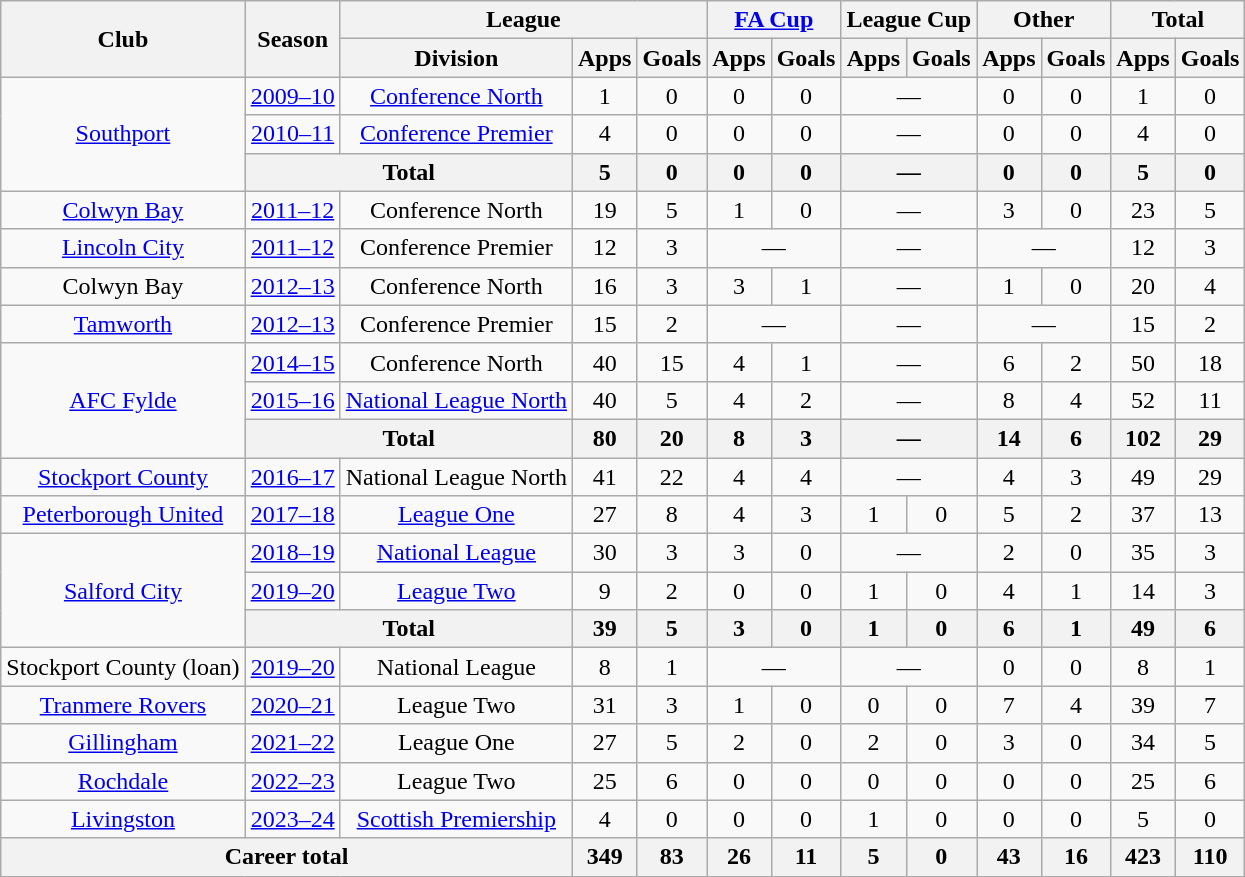<table class="wikitable" style="text-align:center">
<tr>
<th rowspan="2">Club</th>
<th rowspan="2">Season</th>
<th colspan="3">League</th>
<th colspan="2"><a href='#'>FA Cup</a></th>
<th colspan="2">League Cup</th>
<th colspan="2">Other</th>
<th colspan="2">Total</th>
</tr>
<tr>
<th>Division</th>
<th>Apps</th>
<th>Goals</th>
<th>Apps</th>
<th>Goals</th>
<th>Apps</th>
<th>Goals</th>
<th>Apps</th>
<th>Goals</th>
<th>Apps</th>
<th>Goals</th>
</tr>
<tr>
<td rowspan=3><a href='#'>Southport</a></td>
<td><a href='#'>2009–10</a></td>
<td><a href='#'>Conference North</a></td>
<td>1</td>
<td>0</td>
<td>0</td>
<td>0</td>
<td colspan=2>—</td>
<td>0</td>
<td>0</td>
<td>1</td>
<td>0</td>
</tr>
<tr>
<td><a href='#'>2010–11</a></td>
<td><a href='#'>Conference Premier</a></td>
<td>4</td>
<td>0</td>
<td>0</td>
<td>0</td>
<td colspan=2>—</td>
<td>0</td>
<td>0</td>
<td>4</td>
<td>0</td>
</tr>
<tr>
<th colspan="2">Total</th>
<th>5</th>
<th>0</th>
<th>0</th>
<th>0</th>
<th colspan=2>—</th>
<th>0</th>
<th>0</th>
<th>5</th>
<th>0</th>
</tr>
<tr>
<td><a href='#'>Colwyn Bay</a></td>
<td><a href='#'>2011–12</a></td>
<td>Conference North</td>
<td>19</td>
<td>5</td>
<td>1</td>
<td>0</td>
<td colspan=2>—</td>
<td>3</td>
<td>0</td>
<td>23</td>
<td>5</td>
</tr>
<tr>
<td><a href='#'>Lincoln City</a></td>
<td><a href='#'>2011–12</a></td>
<td>Conference Premier</td>
<td>12</td>
<td>3</td>
<td colspan=2>—</td>
<td colspan=2>—</td>
<td colspan=2>—</td>
<td>12</td>
<td>3</td>
</tr>
<tr>
<td>Colwyn Bay</td>
<td><a href='#'>2012–13</a></td>
<td>Conference North</td>
<td>16</td>
<td>3</td>
<td>3</td>
<td>1</td>
<td colspan=2>—</td>
<td>1</td>
<td>0</td>
<td>20</td>
<td>4</td>
</tr>
<tr>
<td><a href='#'>Tamworth</a></td>
<td><a href='#'>2012–13</a></td>
<td>Conference Premier</td>
<td>15</td>
<td>2</td>
<td colspan=2>—</td>
<td colspan=2>—</td>
<td colspan=2>—</td>
<td>15</td>
<td>2</td>
</tr>
<tr>
<td rowspan="3"><a href='#'>AFC Fylde</a></td>
<td><a href='#'>2014–15</a></td>
<td>Conference North</td>
<td>40</td>
<td>15</td>
<td>4</td>
<td>1</td>
<td colspan=2>—</td>
<td>6</td>
<td>2</td>
<td>50</td>
<td>18</td>
</tr>
<tr>
<td><a href='#'>2015–16</a></td>
<td><a href='#'>National League North</a></td>
<td>40</td>
<td>5</td>
<td>4</td>
<td>2</td>
<td colspan=2>—</td>
<td>8</td>
<td>4</td>
<td>52</td>
<td>11</td>
</tr>
<tr>
<th colspan="2">Total</th>
<th>80</th>
<th>20</th>
<th>8</th>
<th>3</th>
<th colspan=2>—</th>
<th>14</th>
<th>6</th>
<th>102</th>
<th>29</th>
</tr>
<tr>
<td><a href='#'>Stockport County</a></td>
<td><a href='#'>2016–17</a></td>
<td>National League North</td>
<td>41</td>
<td>22</td>
<td>4</td>
<td>4</td>
<td colspan=2>—</td>
<td>4</td>
<td>3</td>
<td>49</td>
<td>29</td>
</tr>
<tr>
<td><a href='#'>Peterborough United</a></td>
<td><a href='#'>2017–18</a></td>
<td><a href='#'>League One</a></td>
<td>27</td>
<td>8</td>
<td>4</td>
<td>3</td>
<td>1</td>
<td>0</td>
<td>5</td>
<td>2</td>
<td>37</td>
<td>13</td>
</tr>
<tr>
<td rowspan="3"><a href='#'>Salford City</a></td>
<td><a href='#'>2018–19</a></td>
<td><a href='#'>National League</a></td>
<td>30</td>
<td>3</td>
<td>3</td>
<td>0</td>
<td colspan="2">—</td>
<td>2</td>
<td>0</td>
<td>35</td>
<td>3</td>
</tr>
<tr>
<td><a href='#'>2019–20</a></td>
<td><a href='#'>League Two</a></td>
<td>9</td>
<td>2</td>
<td>0</td>
<td>0</td>
<td>1</td>
<td>0</td>
<td>4</td>
<td>1</td>
<td>14</td>
<td>3</td>
</tr>
<tr>
<th colspan="2">Total</th>
<th>39</th>
<th>5</th>
<th>3</th>
<th>0</th>
<th>1</th>
<th>0</th>
<th>6</th>
<th>1</th>
<th>49</th>
<th>6</th>
</tr>
<tr>
<td>Stockport County (loan)</td>
<td><a href='#'>2019–20</a></td>
<td>National League</td>
<td>8</td>
<td>1</td>
<td colspan="2">—</td>
<td colspan="2">—</td>
<td>0</td>
<td>0</td>
<td>8</td>
<td>1</td>
</tr>
<tr>
<td><a href='#'>Tranmere Rovers</a></td>
<td><a href='#'>2020–21</a></td>
<td>League Two</td>
<td>31</td>
<td>3</td>
<td>1</td>
<td>0</td>
<td>0</td>
<td>0</td>
<td>7</td>
<td>4</td>
<td>39</td>
<td>7</td>
</tr>
<tr>
<td><a href='#'>Gillingham</a></td>
<td><a href='#'>2021–22</a></td>
<td>League One</td>
<td>27</td>
<td>5</td>
<td>2</td>
<td>0</td>
<td>2</td>
<td>0</td>
<td>3</td>
<td>0</td>
<td>34</td>
<td>5</td>
</tr>
<tr>
<td><a href='#'>Rochdale</a></td>
<td><a href='#'>2022–23</a></td>
<td>League Two</td>
<td>25</td>
<td>6</td>
<td>0</td>
<td>0</td>
<td>0</td>
<td>0</td>
<td>0</td>
<td>0</td>
<td>25</td>
<td>6</td>
</tr>
<tr>
<td><a href='#'>Livingston</a></td>
<td><a href='#'>2023–24</a></td>
<td><a href='#'>Scottish Premiership</a></td>
<td>4</td>
<td>0</td>
<td>0</td>
<td>0</td>
<td>1</td>
<td>0</td>
<td>0</td>
<td>0</td>
<td>5</td>
<td>0</td>
</tr>
<tr>
<th colspan="3">Career total</th>
<th>349</th>
<th>83</th>
<th>26</th>
<th>11</th>
<th>5</th>
<th>0</th>
<th>43</th>
<th>16</th>
<th>423</th>
<th>110</th>
</tr>
</table>
